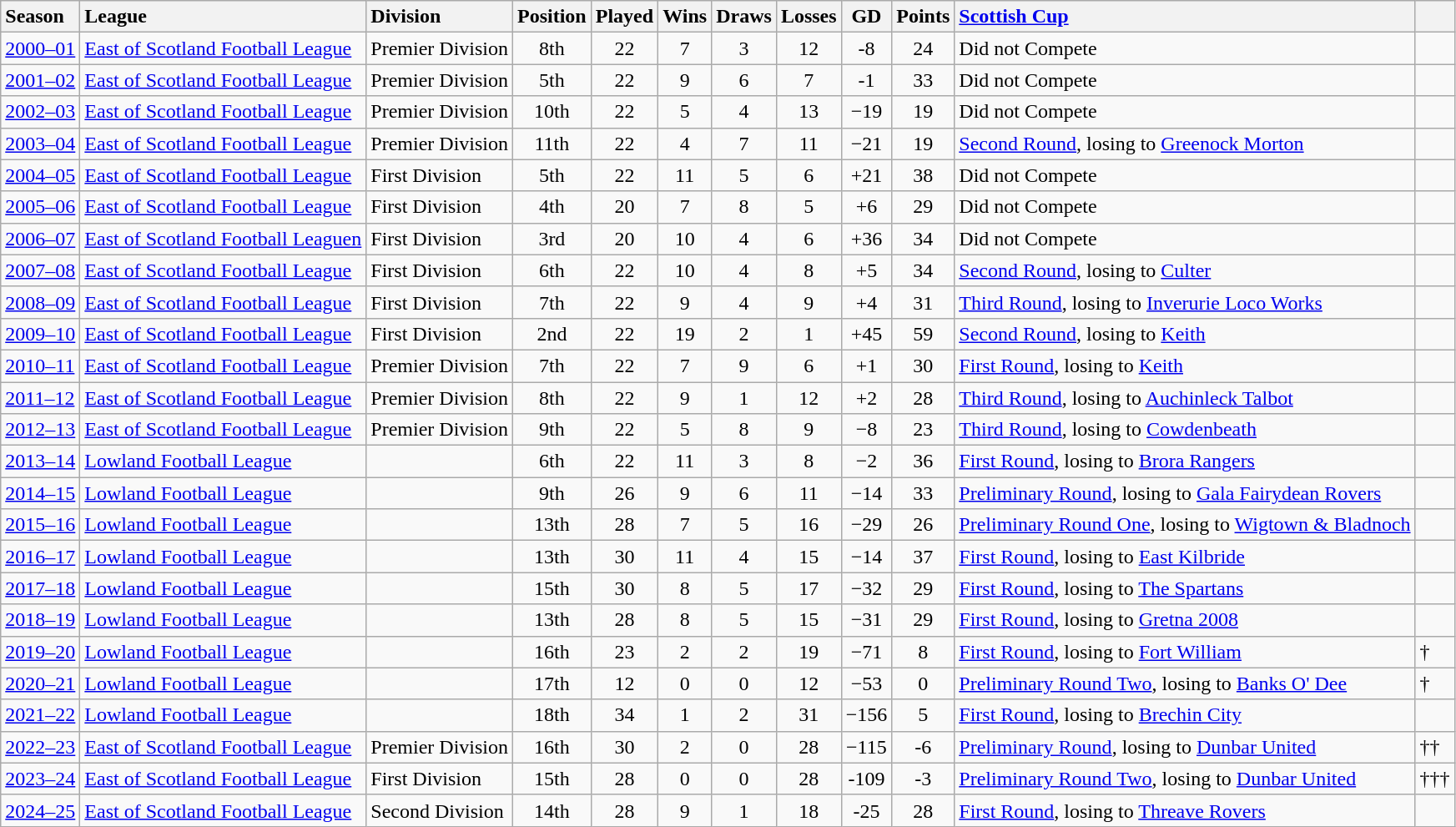<table class="wikitable">
<tr>
<th style="text-align:left">Season</th>
<th style="text-align:left">League</th>
<th style="text-align:left">Division</th>
<th style="text-align:center">Position</th>
<th style="text-align:center">Played</th>
<th style="text-align:center">Wins</th>
<th style="text-align:center">Draws</th>
<th style="text-align:center">Losses</th>
<th style="text-align:center">GD</th>
<th style="text-align:center">Points</th>
<th style="text-align:left"><a href='#'>Scottish Cup</a></th>
<th></th>
</tr>
<tr>
<td style="text-align:left"><a href='#'>2000–01</a></td>
<td style="text-align:left"><a href='#'>East of Scotland Football League</a></td>
<td style="text-align:left">Premier Division</td>
<td style="text-align:center">8th</td>
<td style="text-align:center">22</td>
<td style="text-align:center">7</td>
<td style="text-align:center">3</td>
<td style="text-align:center">12</td>
<td style="text-align:center">-8</td>
<td style="text-align:center">24</td>
<td>Did not Compete</td>
<td></td>
</tr>
<tr>
<td style="text-align:left"><a href='#'>2001–02</a></td>
<td style="text-align:left"><a href='#'>East of Scotland Football League</a></td>
<td style="text-align:left">Premier Division</td>
<td style="text-align:center">5th</td>
<td style="text-align:center">22</td>
<td style="text-align:center">9</td>
<td style="text-align:center">6</td>
<td style="text-align:center">7</td>
<td style="text-align:center">-1</td>
<td style="text-align:center">33</td>
<td>Did not Compete</td>
<td></td>
</tr>
<tr>
<td style="text-align:left"><a href='#'>2002–03</a></td>
<td style="text-align:left"><a href='#'>East of Scotland Football League</a></td>
<td style="text-align:left">Premier Division</td>
<td style="text-align:center">10th</td>
<td style="text-align:center">22</td>
<td style="text-align:center">5</td>
<td style="text-align:center">4</td>
<td style="text-align:center">13</td>
<td style="text-align:center">−19</td>
<td style="text-align:center">19</td>
<td>Did not Compete</td>
<td></td>
</tr>
<tr>
<td style="text-align:left"><a href='#'>2003–04</a></td>
<td style="text-align:left"><a href='#'>East of Scotland Football League</a></td>
<td style="text-align:left">Premier Division</td>
<td style="text-align:center">11th</td>
<td style="text-align:center">22</td>
<td style="text-align:center">4</td>
<td style="text-align:center">7</td>
<td style="text-align:center">11</td>
<td style="text-align:center">−21</td>
<td style="text-align:center">19</td>
<td><a href='#'>Second Round</a>, losing to <a href='#'>Greenock Morton</a></td>
<td></td>
</tr>
<tr>
<td style="text-align:left"><a href='#'>2004–05</a></td>
<td style="text-align:left"><a href='#'>East of Scotland Football League</a></td>
<td style="text-align:left">First Division</td>
<td style="text-align:center">5th</td>
<td style="text-align:center">22</td>
<td style="text-align:center">11</td>
<td style="text-align:center">5</td>
<td style="text-align:center">6</td>
<td style="text-align:center">+21</td>
<td style="text-align:center">38</td>
<td>Did not Compete</td>
<td></td>
</tr>
<tr>
<td style="text-align:left"><a href='#'>2005–06</a></td>
<td style="text-align:left"><a href='#'>East of Scotland Football League</a></td>
<td style="text-align:left">First Division</td>
<td style="text-align:center">4th</td>
<td style="text-align:center">20</td>
<td style="text-align:center">7</td>
<td style="text-align:center">8</td>
<td style="text-align:center">5</td>
<td style="text-align:center">+6</td>
<td style="text-align:center">29</td>
<td>Did not Compete</td>
<td></td>
</tr>
<tr>
<td style="text-align:left"><a href='#'>2006–07</a></td>
<td style="text-align:left"><a href='#'>East of Scotland Football Leaguen</a></td>
<td style="text-align:left">First Division</td>
<td style="text-align:center">3rd</td>
<td style="text-align:center">20</td>
<td style="text-align:center">10</td>
<td style="text-align:center">4</td>
<td style="text-align:center">6</td>
<td style="text-align:center">+36</td>
<td style="text-align:center">34</td>
<td>Did not Compete</td>
<td></td>
</tr>
<tr>
<td style="text-align:left"><a href='#'>2007–08</a></td>
<td style="text-align:left"><a href='#'>East of Scotland Football League</a></td>
<td style="text-align:left">First Division</td>
<td style="text-align:center">6th</td>
<td style="text-align:center">22</td>
<td style="text-align:center">10</td>
<td style="text-align:center">4</td>
<td style="text-align:center">8</td>
<td style="text-align:center">+5</td>
<td style="text-align:center">34</td>
<td><a href='#'>Second Round</a>, losing to <a href='#'>Culter</a></td>
<td></td>
</tr>
<tr>
<td style="text-align:left"><a href='#'>2008–09</a></td>
<td style="text-align:left"><a href='#'>East of Scotland Football League</a></td>
<td style="text-align:left">First Division</td>
<td style="text-align:center">7th</td>
<td style="text-align:center">22</td>
<td style="text-align:center">9</td>
<td style="text-align:center">4</td>
<td style="text-align:center">9</td>
<td style="text-align:center">+4</td>
<td style="text-align:center">31</td>
<td><a href='#'>Third Round</a>, losing to <a href='#'>Inverurie Loco Works</a></td>
<td></td>
</tr>
<tr>
<td style="text-align:left"><a href='#'>2009–10</a></td>
<td style="text-align:left"><a href='#'>East of Scotland Football League</a></td>
<td style="text-align:left">First Division</td>
<td style="text-align:center">2nd</td>
<td style="text-align:center">22</td>
<td style="text-align:center">19</td>
<td style="text-align:center">2</td>
<td style="text-align:center">1</td>
<td style="text-align:center">+45</td>
<td style="text-align:center">59</td>
<td><a href='#'>Second Round</a>, losing to <a href='#'>Keith</a></td>
<td></td>
</tr>
<tr>
<td style="text-align:left"><a href='#'>2010–11</a></td>
<td style="text-align:left"><a href='#'>East of Scotland Football League</a></td>
<td style="text-align:left">Premier Division</td>
<td style="text-align:center">7th</td>
<td style="text-align:center">22</td>
<td style="text-align:center">7</td>
<td style="text-align:center">9</td>
<td style="text-align:center">6</td>
<td style="text-align:center">+1</td>
<td style="text-align:center">30</td>
<td><a href='#'>First Round</a>, losing to <a href='#'>Keith</a></td>
<td></td>
</tr>
<tr>
<td style="text-align:left"><a href='#'>2011–12</a></td>
<td style="text-align:left"><a href='#'>East of Scotland Football League</a></td>
<td style="text-align:left">Premier Division</td>
<td style="text-align:center">8th</td>
<td style="text-align:center">22</td>
<td style="text-align:center">9</td>
<td style="text-align:center">1</td>
<td style="text-align:center">12</td>
<td style="text-align:center">+2</td>
<td style="text-align:center">28</td>
<td><a href='#'>Third Round</a>, losing to <a href='#'>Auchinleck Talbot</a></td>
<td></td>
</tr>
<tr>
<td style="text-align:left"><a href='#'>2012–13</a></td>
<td style="text-align:left"><a href='#'>East of Scotland Football League</a></td>
<td style="text-align:left">Premier Division</td>
<td style="text-align:center">9th</td>
<td style="text-align:center">22</td>
<td style="text-align:center">5</td>
<td style="text-align:center">8</td>
<td style="text-align:center">9</td>
<td style="text-align:center">−8</td>
<td style="text-align:center">23</td>
<td><a href='#'>Third Round</a>, losing to <a href='#'>Cowdenbeath</a></td>
<td></td>
</tr>
<tr>
<td style="text-align:left"><a href='#'>2013–14</a></td>
<td style="text-align:left"><a href='#'>Lowland Football League</a></td>
<td></td>
<td style="text-align:center">6th</td>
<td style="text-align:center">22</td>
<td style="text-align:center">11</td>
<td style="text-align:center">3</td>
<td style="text-align:center">8</td>
<td style="text-align:center">−2</td>
<td style="text-align:center">36</td>
<td><a href='#'>First Round</a>, losing to <a href='#'>Brora Rangers</a></td>
<td></td>
</tr>
<tr>
<td style="text-align:left"><a href='#'>2014–15</a></td>
<td style="text-align:left"><a href='#'>Lowland Football League</a></td>
<td></td>
<td style="text-align:center">9th</td>
<td style="text-align:center">26</td>
<td style="text-align:center">9</td>
<td style="text-align:center">6</td>
<td style="text-align:center">11</td>
<td style="text-align:center">−14</td>
<td style="text-align:center">33</td>
<td><a href='#'>Preliminary Round</a>, losing to <a href='#'>Gala Fairydean Rovers</a></td>
<td></td>
</tr>
<tr>
<td style="text-align:left"><a href='#'>2015–16</a></td>
<td style="text-align:left"><a href='#'>Lowland Football League</a></td>
<td></td>
<td style="text-align:center">13th</td>
<td style="text-align:center">28</td>
<td style="text-align:center">7</td>
<td style="text-align:center">5</td>
<td style="text-align:center">16</td>
<td style="text-align:center">−29</td>
<td style="text-align:center">26</td>
<td><a href='#'>Preliminary Round One</a>, losing to <a href='#'>Wigtown & Bladnoch</a></td>
<td></td>
</tr>
<tr>
<td style="text-align:left"><a href='#'>2016–17</a></td>
<td style="text-align:left"><a href='#'>Lowland Football League</a></td>
<td></td>
<td style="text-align:center">13th</td>
<td style="text-align:center">30</td>
<td style="text-align:center">11</td>
<td style="text-align:center">4</td>
<td style="text-align:center">15</td>
<td style="text-align:center">−14</td>
<td style="text-align:center">37</td>
<td><a href='#'>First Round</a>, losing to <a href='#'>East Kilbride</a></td>
<td></td>
</tr>
<tr>
<td style="text-align:left"><a href='#'>2017–18</a></td>
<td style="text-align:left"><a href='#'>Lowland Football League</a></td>
<td></td>
<td style="text-align:center">15th</td>
<td style="text-align:center">30</td>
<td style="text-align:center">8</td>
<td style="text-align:center">5</td>
<td style="text-align:center">17</td>
<td style="text-align:center">−32</td>
<td style="text-align:center">29</td>
<td><a href='#'>First Round</a>, losing to <a href='#'>The Spartans</a></td>
<td></td>
</tr>
<tr>
<td style="text-align:left"><a href='#'>2018–19</a></td>
<td style="text-align:left"><a href='#'>Lowland Football League</a></td>
<td></td>
<td style="text-align:center">13th</td>
<td style="text-align:center">28</td>
<td style="text-align:center">8</td>
<td style="text-align:center">5</td>
<td style="text-align:center">15</td>
<td style="text-align:center">−31</td>
<td style="text-align:center">29</td>
<td><a href='#'>First Round</a>, losing to <a href='#'>Gretna 2008</a></td>
<td></td>
</tr>
<tr>
<td style="text-align:left"><a href='#'>2019–20</a></td>
<td style="text-align:left"><a href='#'>Lowland Football League</a></td>
<td></td>
<td style="text-align:center">16th</td>
<td style="text-align:center">23</td>
<td style="text-align:center">2</td>
<td style="text-align:center">2</td>
<td style="text-align:center">19</td>
<td style="text-align:center">−71</td>
<td style="text-align:center">8</td>
<td><a href='#'>First Round</a>, losing to <a href='#'>Fort William</a></td>
<td>†</td>
</tr>
<tr>
<td style="text-align:left"><a href='#'>2020–21</a></td>
<td style="text-align:left"><a href='#'>Lowland Football League</a></td>
<td></td>
<td style="text-align:center">17th</td>
<td style="text-align:center">12</td>
<td style="text-align:center">0</td>
<td style="text-align:center">0</td>
<td style="text-align:center">12</td>
<td style="text-align:center">−53</td>
<td style="text-align:center">0</td>
<td><a href='#'>Preliminary Round Two</a>, losing to <a href='#'>Banks O' Dee</a></td>
<td>†</td>
</tr>
<tr>
<td style="text-align:left"><a href='#'>2021–22</a></td>
<td style="text-align:left"><a href='#'>Lowland Football League</a></td>
<td></td>
<td style="text-align:center">18th</td>
<td style="text-align:center">34</td>
<td style="text-align:center">1</td>
<td style="text-align:center">2</td>
<td style="text-align:center">31</td>
<td style="text-align:center">−156</td>
<td style="text-align:center">5</td>
<td><a href='#'>First Round</a>, losing to <a href='#'>Brechin City</a></td>
<td></td>
</tr>
<tr>
<td style="text-align:left"><a href='#'>2022–23</a></td>
<td style="text-align:left"><a href='#'>East of Scotland Football League</a></td>
<td style="text-align:left">Premier Division</td>
<td style="text-align:center">16th</td>
<td style="text-align:center">30</td>
<td style="text-align:center">2</td>
<td style="text-align:center">0</td>
<td style="text-align:center">28</td>
<td style="text-align:center">−115</td>
<td style="text-align:center">-6</td>
<td><a href='#'>Preliminary Round</a>, losing to <a href='#'>Dunbar United</a></td>
<td>††</td>
</tr>
<tr>
<td style="text-align:left"><a href='#'>2023–24</a></td>
<td style="text-align:left"><a href='#'>East of Scotland Football League</a></td>
<td style="text-align:left">First Division</td>
<td style="text-align:center">15th</td>
<td style="text-align:center">28</td>
<td style="text-align:center">0</td>
<td style="text-align:center">0</td>
<td style="text-align:center">28</td>
<td style="text-align:center">-109</td>
<td style="text-align:center">-3</td>
<td><a href='#'>Preliminary Round Two</a>, losing to <a href='#'>Dunbar United</a></td>
<td>†††</td>
</tr>
<tr>
<td style="text-align:left"><a href='#'>2024–25</a></td>
<td style="text-align:left"><a href='#'>East of Scotland Football League</a></td>
<td style="text-align:left">Second Division</td>
<td style="text-align:center">14th</td>
<td style="text-align:center">28</td>
<td style="text-align:center">9</td>
<td style="text-align:center">1</td>
<td style="text-align:center">18</td>
<td style="text-align:center">-25</td>
<td style="text-align:center">28</td>
<td><a href='#'>First Round</a>, losing to <a href='#'>Threave Rovers</a></td>
<td></td>
</tr>
</table>
